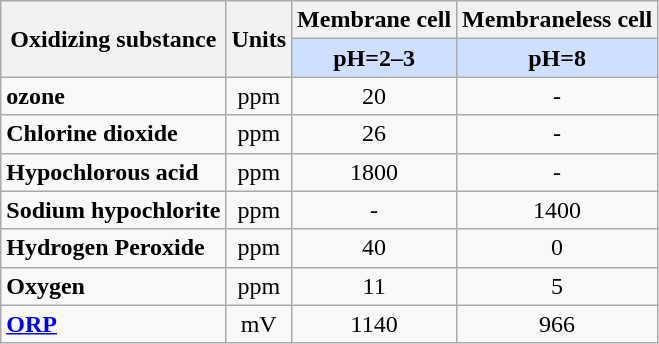<table class="wikitable" style="text-align:center;">
<tr>
<th rowspan="2">Oxidizing substance</th>
<th rowspan="2">Units</th>
<th>Membrane cell</th>
<th>Membraneless cell</th>
</tr>
<tr>
<th style="background: #CFDFFF;">pH=2–3</th>
<th style="background: #CFDFFF;">pH=8</th>
</tr>
<tr>
<td style="text-align:left;"><strong>ozone</strong></td>
<td>ppm</td>
<td>20</td>
<td>-</td>
</tr>
<tr>
<td style="text-align:left;"><strong>Chlorine dioxide</strong></td>
<td>ppm</td>
<td>26</td>
<td>-</td>
</tr>
<tr>
<td style="text-align:left;"><strong>Hypochlorous acid</strong></td>
<td>ppm</td>
<td>1800</td>
<td>-</td>
</tr>
<tr>
<td style="text-align:left;"><strong>Sodium hypochlorite</strong></td>
<td>ppm</td>
<td>-</td>
<td>1400</td>
</tr>
<tr>
<td style="text-align:left;"><strong>Hydrogen Peroxide</strong></td>
<td>ppm</td>
<td>40</td>
<td>0</td>
</tr>
<tr>
<td style="text-align:left;"><strong>Oxygen</strong></td>
<td>ppm</td>
<td>11</td>
<td>5</td>
</tr>
<tr>
<td style="text-align:left;"><strong><a href='#'>ORP</a></strong></td>
<td>mV</td>
<td>1140</td>
<td>966</td>
</tr>
</table>
